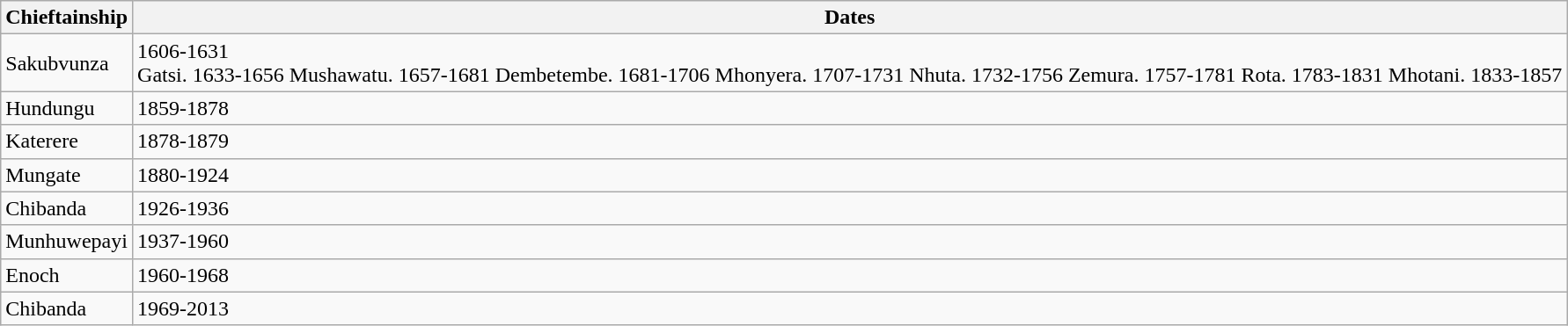<table class="wikitable">
<tr>
<th>Chieftainship</th>
<th>Dates</th>
</tr>
<tr>
<td>Sakubvunza</td>
<td>1606-1631<br>Gatsi.                1633-1656
Mushawatu.      1657-1681
Dembetembe.   1681-1706
Mhonyera.         1707-1731
Nhuta.                1732-1756
Zemura.             1757-1781
Rota.                  1783-1831
Mhotani.             1833-1857</td>
</tr>
<tr>
<td>Hundungu</td>
<td>1859-1878</td>
</tr>
<tr>
<td>Katerere</td>
<td>1878-1879</td>
</tr>
<tr>
<td>Mungate</td>
<td>1880-1924</td>
</tr>
<tr>
<td>Chibanda</td>
<td>1926-1936</td>
</tr>
<tr>
<td>Munhuwepayi</td>
<td>1937-1960</td>
</tr>
<tr>
<td>Enoch</td>
<td>1960-1968</td>
</tr>
<tr>
<td>Chibanda</td>
<td>1969-2013</td>
</tr>
</table>
